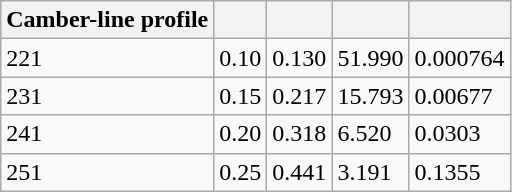<table class="wikitable">
<tr>
<th>Camber-line profile</th>
<th></th>
<th></th>
<th></th>
<th></th>
</tr>
<tr>
<td>221</td>
<td>0.10</td>
<td>0.130</td>
<td>51.990</td>
<td>0.000764</td>
</tr>
<tr>
<td>231</td>
<td>0.15</td>
<td>0.217</td>
<td>15.793</td>
<td>0.00677</td>
</tr>
<tr>
<td>241</td>
<td>0.20</td>
<td>0.318</td>
<td>6.520</td>
<td>0.0303</td>
</tr>
<tr>
<td>251</td>
<td>0.25</td>
<td>0.441</td>
<td>3.191</td>
<td>0.1355</td>
</tr>
</table>
